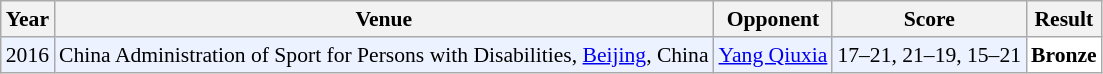<table class="sortable wikitable" style="font-size: 90%;">
<tr>
<th>Year</th>
<th>Venue</th>
<th>Opponent</th>
<th>Score</th>
<th>Result</th>
</tr>
<tr style="background:#ECF2FF">
<td align="center">2016</td>
<td align="left">China Administration of Sport for Persons with Disabilities, <a href='#'>Beijing</a>, China</td>
<td align="left"> <a href='#'>Yang Qiuxia</a></td>
<td align="left">17–21, 21–19, 15–21</td>
<td style="text-align:left; background:white"> <strong>Bronze</strong></td>
</tr>
</table>
